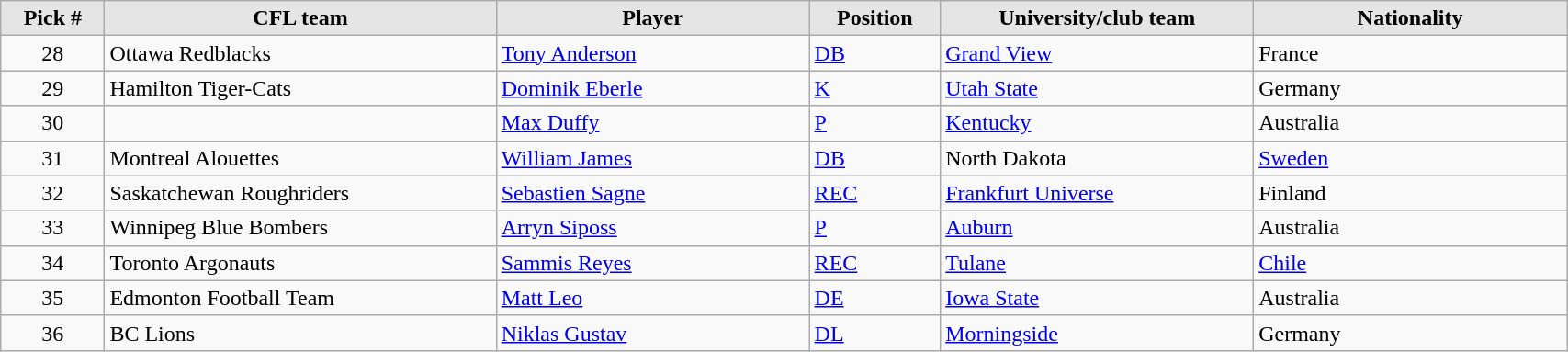<table class="wikitable" style="width: 90%">
<tr>
<th style="background:#E5E5E5;">Pick #</th>
<th width=25% style="background:#E5E5E5;">CFL team</th>
<th width=20% style="background:#E5E5E5;">Player</th>
<th style="background:#E5E5E5;">Position</th>
<th width=20% style="background:#E5E5E5;">University/club team</th>
<th width=20% style="background:#E5E5E5;">Nationality</th>
</tr>
<tr>
<td align=center>28</td>
<td>Ottawa Redblacks</td>
<td><a href='#'>Tony Anderson</a></td>
<td><a href='#'>DB</a></td>
<td><a href='#'>Grand View</a></td>
<td> France</td>
</tr>
<tr>
<td align=center>29</td>
<td>Hamilton Tiger-Cats</td>
<td><a href='#'>Dominik Eberle</a></td>
<td><a href='#'>K</a></td>
<td><a href='#'>Utah State</a></td>
<td> Germany</td>
</tr>
<tr>
<td align=center>30</td>
<td></td>
<td><a href='#'>Max Duffy</a></td>
<td><a href='#'>P</a></td>
<td><a href='#'>Kentucky</a></td>
<td> Australia</td>
</tr>
<tr>
<td align=center>31</td>
<td>Montreal Alouettes</td>
<td><a href='#'>William James</a></td>
<td><a href='#'>DB</a></td>
<td>North Dakota</td>
<td> <a href='#'>Sweden</a></td>
</tr>
<tr>
<td align=center>32</td>
<td>Saskatchewan Roughriders</td>
<td><a href='#'>Sebastien Sagne</a></td>
<td><a href='#'>REC</a></td>
<td><a href='#'>Frankfurt Universe</a></td>
<td> Finland</td>
</tr>
<tr>
<td align=center>33</td>
<td>Winnipeg Blue Bombers</td>
<td><a href='#'>Arryn Siposs</a></td>
<td><a href='#'>P</a></td>
<td><a href='#'>Auburn</a></td>
<td> Australia</td>
</tr>
<tr>
<td align=center>34</td>
<td>Toronto Argonauts</td>
<td><a href='#'>Sammis Reyes</a></td>
<td><a href='#'>REC</a></td>
<td><a href='#'>Tulane</a></td>
<td> <a href='#'>Chile</a></td>
</tr>
<tr>
<td align=center>35</td>
<td>Edmonton Football Team</td>
<td><a href='#'>Matt Leo</a></td>
<td><a href='#'>DE</a></td>
<td><a href='#'>Iowa State</a></td>
<td> Australia</td>
</tr>
<tr>
<td align=center>36</td>
<td>BC Lions</td>
<td><a href='#'>Niklas Gustav</a></td>
<td><a href='#'>DL</a></td>
<td><a href='#'>Morningside</a></td>
<td> Germany</td>
</tr>
</table>
